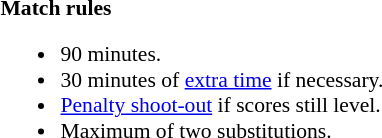<table style="width:100%; font-size:90%;">
<tr>
<td><br><strong>Match rules</strong><ul><li>90 minutes.</li><li>30 minutes of <a href='#'>extra time</a> if necessary.</li><li><a href='#'>Penalty shoot-out</a> if scores still level.</li><li>Maximum of two substitutions.</li></ul></td>
</tr>
</table>
